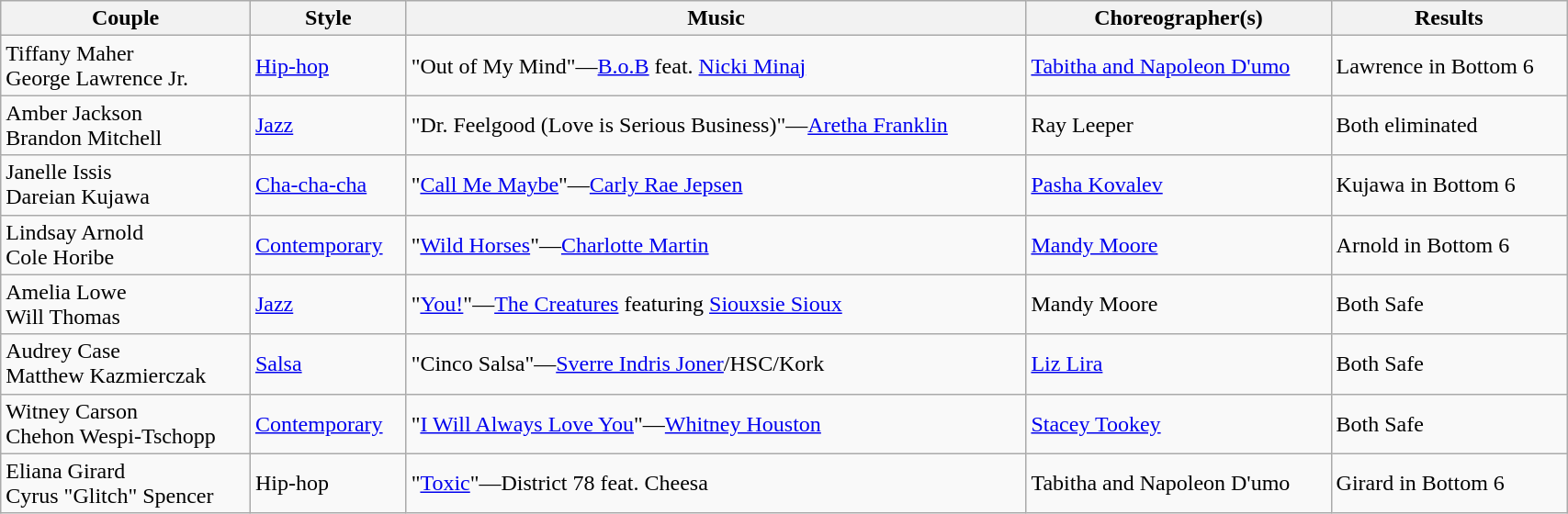<table class="wikitable" style="width:90%;">
<tr>
<th>Couple</th>
<th>Style</th>
<th>Music</th>
<th>Choreographer(s)</th>
<th>Results</th>
</tr>
<tr>
<td>Tiffany Maher<br>George Lawrence Jr.</td>
<td><a href='#'>Hip-hop</a></td>
<td>"Out of My Mind"—<a href='#'>B.o.B</a> feat. <a href='#'>Nicki Minaj</a></td>
<td><a href='#'>Tabitha and Napoleon D'umo</a></td>
<td>Lawrence in Bottom 6</td>
</tr>
<tr>
<td>Amber Jackson<br>Brandon Mitchell</td>
<td><a href='#'>Jazz</a></td>
<td>"Dr. Feelgood (Love is Serious Business)"—<a href='#'>Aretha Franklin</a></td>
<td>Ray Leeper</td>
<td>Both eliminated</td>
</tr>
<tr>
<td>Janelle Issis<br>Dareian Kujawa</td>
<td><a href='#'>Cha-cha-cha</a></td>
<td>"<a href='#'>Call Me Maybe</a>"—<a href='#'>Carly Rae Jepsen</a></td>
<td><a href='#'>Pasha Kovalev</a></td>
<td>Kujawa in Bottom 6</td>
</tr>
<tr>
<td>Lindsay Arnold<br>Cole Horibe</td>
<td><a href='#'>Contemporary</a></td>
<td>"<a href='#'>Wild Horses</a>"—<a href='#'>Charlotte Martin</a></td>
<td><a href='#'>Mandy Moore</a></td>
<td>Arnold in Bottom 6</td>
</tr>
<tr>
<td>Amelia Lowe<br>Will Thomas</td>
<td><a href='#'>Jazz</a></td>
<td>"<a href='#'>You!</a>"—<a href='#'>The Creatures</a> featuring <a href='#'>Siouxsie Sioux</a></td>
<td>Mandy Moore</td>
<td>Both Safe</td>
</tr>
<tr>
<td>Audrey Case<br>Matthew Kazmierczak</td>
<td><a href='#'>Salsa</a></td>
<td>"Cinco Salsa"—<a href='#'>Sverre Indris Joner</a>/HSC/Kork</td>
<td><a href='#'>Liz Lira</a></td>
<td>Both Safe</td>
</tr>
<tr>
<td>Witney Carson<br>Chehon Wespi-Tschopp</td>
<td><a href='#'>Contemporary</a></td>
<td>"<a href='#'>I Will Always Love You</a>"—<a href='#'>Whitney Houston</a></td>
<td><a href='#'>Stacey Tookey</a></td>
<td>Both Safe</td>
</tr>
<tr>
<td>Eliana Girard<br>Cyrus "Glitch" Spencer</td>
<td>Hip-hop</td>
<td>"<a href='#'>Toxic</a>"—District 78 feat. Cheesa</td>
<td>Tabitha and Napoleon D'umo</td>
<td>Girard in Bottom 6</td>
</tr>
</table>
